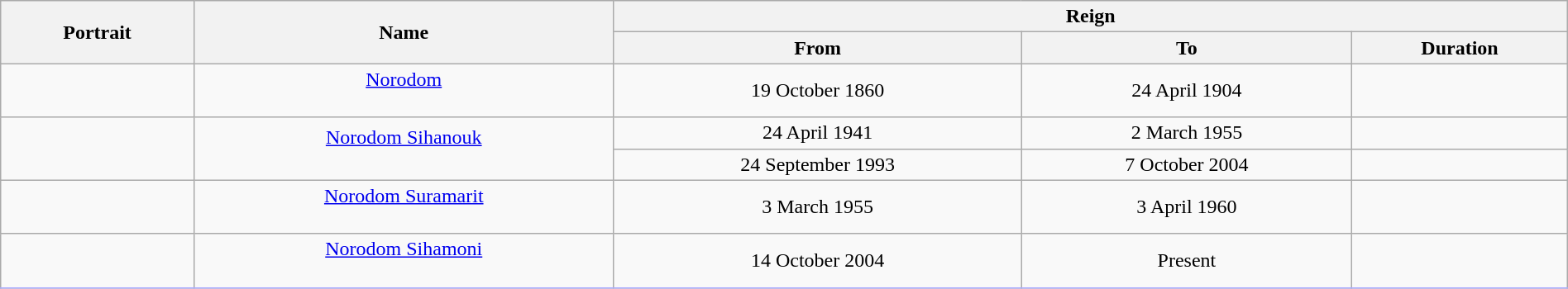<table class="wikitable sortable" style="text-align:center; font-size:100%; width:100%; border:1px #AAAAFF solid">
<tr>
<th rowspan="2">Portrait</th>
<th rowspan="2">Name</th>
<th colspan="3">Reign</th>
</tr>
<tr>
<th>From</th>
<th>To</th>
<th>Duration</th>
</tr>
<tr>
<td></td>
<td><a href='#'>Norodom</a><br><br></td>
<td>19 October 1860</td>
<td>24 April 1904</td>
<td></td>
</tr>
<tr>
<td rowspan="2"></td>
<td rowspan="2"><a href='#'>Norodom Sihanouk</a><br><br></td>
<td>24 April 1941</td>
<td>2 March 1955</td>
<td></td>
</tr>
<tr>
<td>24 September 1993</td>
<td>7 October 2004</td>
<td></td>
</tr>
<tr>
<td></td>
<td><a href='#'>Norodom Suramarit</a><br><br></td>
<td>3 March 1955</td>
<td>3 April 1960</td>
<td></td>
</tr>
<tr>
<td></td>
<td><a href='#'>Norodom Sihamoni</a><br><br></td>
<td>14 October 2004</td>
<td>Present</td>
<td></td>
</tr>
<tr>
</tr>
</table>
